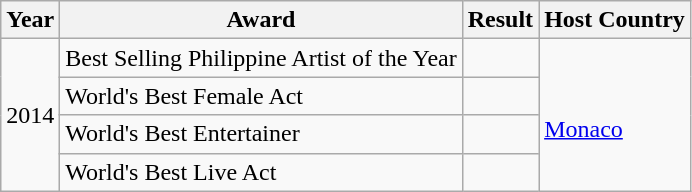<table class="wikitable">
<tr>
<th>Year</th>
<th>Award</th>
<th>Result</th>
<th>Host Country</th>
</tr>
<tr>
<td rowspan="4">2014</td>
<td>Best Selling Philippine Artist of the Year</td>
<td></td>
<td rowspan="4"> <br> <a href='#'>Monaco</a></td>
</tr>
<tr>
<td>World's Best Female Act</td>
<td></td>
</tr>
<tr>
<td>World's Best Entertainer</td>
<td></td>
</tr>
<tr>
<td>World's Best Live Act</td>
<td></td>
</tr>
</table>
